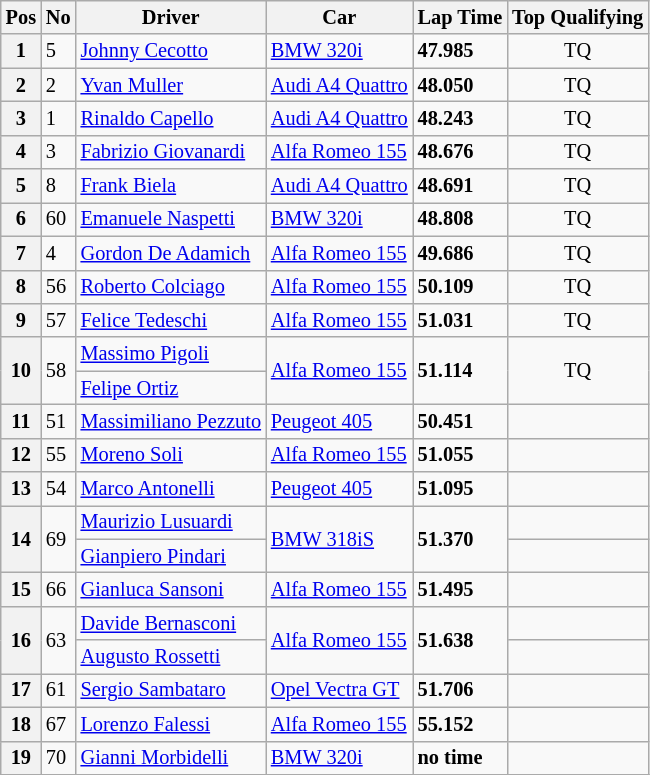<table class="wikitable" style="font-size: 85%;">
<tr>
<th>Pos</th>
<th>No</th>
<th>Driver</th>
<th>Car</th>
<th>Lap Time</th>
<th>Top Qualifying</th>
</tr>
<tr>
<th>1</th>
<td>5</td>
<td> <a href='#'>Johnny Cecotto</a></td>
<td><a href='#'>BMW 320i</a></td>
<td><strong>47.985</strong></td>
<td align=center>TQ</td>
</tr>
<tr>
<th>2</th>
<td>2</td>
<td> <a href='#'>Yvan Muller</a></td>
<td><a href='#'>Audi A4 Quattro</a></td>
<td><strong>48.050</strong></td>
<td align=center>TQ</td>
</tr>
<tr>
<th>3</th>
<td>1</td>
<td> <a href='#'>Rinaldo Capello</a></td>
<td><a href='#'>Audi A4 Quattro</a></td>
<td><strong>48.243</strong></td>
<td align=center>TQ</td>
</tr>
<tr>
<th>4</th>
<td>3</td>
<td> <a href='#'>Fabrizio Giovanardi</a></td>
<td><a href='#'>Alfa Romeo 155</a></td>
<td><strong>48.676</strong></td>
<td align=center>TQ</td>
</tr>
<tr>
<th>5</th>
<td>8</td>
<td> <a href='#'>Frank Biela</a></td>
<td><a href='#'>Audi A4 Quattro</a></td>
<td><strong>48.691</strong></td>
<td align=center>TQ</td>
</tr>
<tr>
<th>6</th>
<td>60</td>
<td> <a href='#'>Emanuele Naspetti</a></td>
<td><a href='#'>BMW 320i</a></td>
<td><strong>48.808</strong></td>
<td align=center>TQ</td>
</tr>
<tr>
<th>7</th>
<td>4</td>
<td> <a href='#'>Gordon De Adamich</a></td>
<td><a href='#'>Alfa Romeo 155</a></td>
<td><strong>49.686</strong></td>
<td align=center>TQ</td>
</tr>
<tr>
<th>8</th>
<td>56</td>
<td> <a href='#'>Roberto Colciago</a></td>
<td><a href='#'>Alfa Romeo 155</a></td>
<td><strong>50.109</strong></td>
<td align=center>TQ</td>
</tr>
<tr>
<th>9</th>
<td>57</td>
<td> <a href='#'>Felice Tedeschi</a></td>
<td><a href='#'>Alfa Romeo 155</a></td>
<td><strong>51.031</strong></td>
<td align=center>TQ</td>
</tr>
<tr>
<th rowspan=2>10</th>
<td rowspan=2>58</td>
<td> <a href='#'>Massimo Pigoli</a></td>
<td rowspan=2><a href='#'>Alfa Romeo 155</a></td>
<td rowspan=2><strong>51.114</strong></td>
<td rowspan=2 align=center>TQ</td>
</tr>
<tr>
<td> <a href='#'>Felipe Ortiz</a></td>
</tr>
<tr>
<th>11</th>
<td>51</td>
<td> <a href='#'>Massimiliano Pezzuto</a></td>
<td><a href='#'>Peugeot 405</a></td>
<td><strong>50.451</strong></td>
<td></td>
</tr>
<tr>
<th>12</th>
<td>55</td>
<td> <a href='#'>Moreno Soli</a></td>
<td><a href='#'>Alfa Romeo 155</a></td>
<td><strong>51.055</strong></td>
<td></td>
</tr>
<tr>
<th>13</th>
<td>54</td>
<td> <a href='#'>Marco Antonelli</a></td>
<td><a href='#'>Peugeot 405</a></td>
<td><strong>51.095</strong></td>
<td></td>
</tr>
<tr>
<th rowspan=2>14</th>
<td rowspan=2>69</td>
<td> <a href='#'>Maurizio Lusuardi</a></td>
<td rowspan=2><a href='#'>BMW 318iS</a></td>
<td rowspan=2><strong>51.370</strong></td>
<td></td>
</tr>
<tr>
<td> <a href='#'>Gianpiero Pindari</a></td>
</tr>
<tr>
<th>15</th>
<td>66</td>
<td> <a href='#'>Gianluca Sansoni</a></td>
<td><a href='#'>Alfa Romeo 155</a></td>
<td><strong>51.495</strong></td>
<td></td>
</tr>
<tr>
<th rowspan=2>16</th>
<td rowspan=2>63</td>
<td> <a href='#'>Davide Bernasconi</a></td>
<td rowspan=2><a href='#'>Alfa Romeo 155</a></td>
<td rowspan=2><strong>51.638</strong></td>
<td></td>
</tr>
<tr>
<td> <a href='#'>Augusto Rossetti</a></td>
</tr>
<tr>
<th>17</th>
<td>61</td>
<td> <a href='#'>Sergio Sambataro</a></td>
<td><a href='#'> Opel Vectra GT</a></td>
<td><strong>51.706</strong></td>
<td></td>
</tr>
<tr>
<th>18</th>
<td>67</td>
<td> <a href='#'>Lorenzo Falessi</a></td>
<td><a href='#'>Alfa Romeo 155</a></td>
<td><strong>55.152</strong></td>
<td></td>
</tr>
<tr>
<th>19</th>
<td>70</td>
<td> <a href='#'>Gianni Morbidelli</a></td>
<td><a href='#'>BMW 320i</a></td>
<td><strong>no time</strong></td>
<td></td>
</tr>
<tr>
</tr>
</table>
